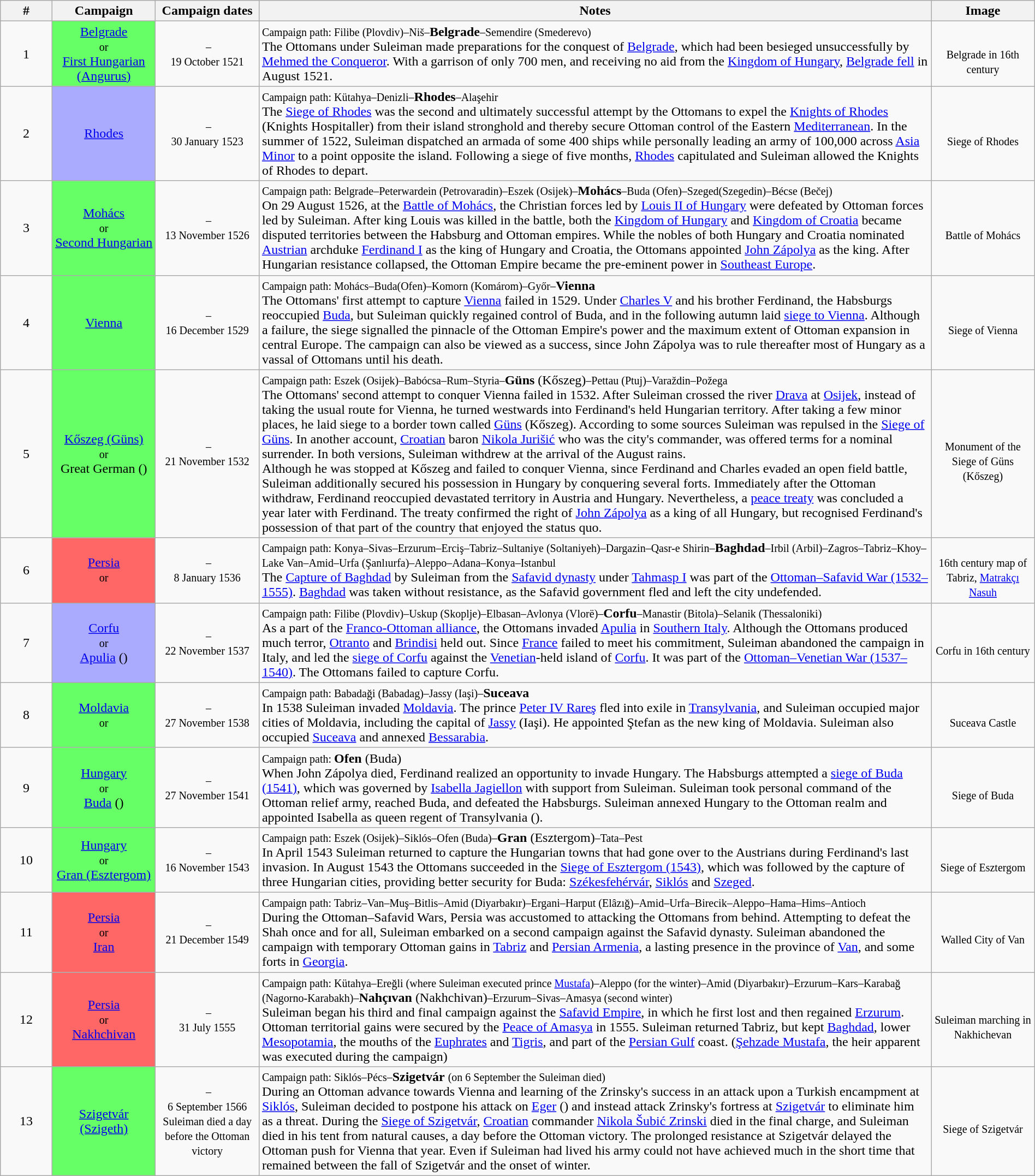<table class="wikitable sortable" border="1" style="width:100%; text-align:center;">
<tr>
<th width="5%">#</th>
<th width="10%">Campaign</th>
<th width="10%">Campaign dates</th>
<th class="unsortable" width="65%">Notes</th>
<th class="unsortable" width="100px">Image</th>
</tr>
<tr>
<td>1</td>
<td bgcolor="#66FF66"><a href='#'>Belgrade</a><br><small>or</small><br><a href='#'>First Hungarian (Angurus)</a></td>
<td><small> –<br>19 October 1521</small></td>
<td align="left"><small>Campaign path: Filibe (Plovdiv)–Niš–</small><strong>Belgrade</strong><small>–Semendire (Smederevo)</small><br>The Ottomans under Suleiman made preparations for the conquest of <a href='#'>Belgrade</a>, which had been besieged unsuccessfully by <a href='#'>Mehmed the Conqueror</a>. With a garrison of only 700 men, and receiving no aid from the <a href='#'>Kingdom of Hungary</a>, <a href='#'>Belgrade fell</a> in August 1521.</td>
<td><br><small>Belgrade in 16th century</small></td>
</tr>
<tr>
<td>2</td>
<td bgcolor=#aaaaFF><a href='#'>Rhodes</a></td>
<td><small> –<br>30 January 1523</small></td>
<td align="left"><small>Campaign path: Kütahya–Denizli–</small><strong>Rhodes</strong><small>–Alaşehir</small><br>The <a href='#'>Siege of Rhodes</a> was the second and ultimately successful attempt by the Ottomans to expel the <a href='#'>Knights of Rhodes</a> (Knights Hospitaller) from their island stronghold and thereby secure Ottoman control of the Eastern <a href='#'>Mediterranean</a>. In the summer of 1522, Suleiman dispatched an armada of some 400 ships while personally leading an army of 100,000 across <a href='#'>Asia Minor</a> to a point opposite the island. Following a siege of five months, <a href='#'>Rhodes</a> capitulated and Suleiman allowed the Knights of Rhodes to depart.</td>
<td><br><small>Siege of Rhodes</small></td>
</tr>
<tr>
<td>3</td>
<td bgcolor="#66FF66"><a href='#'>Mohács</a><br><small>or</small><br><a href='#'>Second Hungarian</a></td>
<td><small> –<br>13 November 1526</small></td>
<td align="left"><small>Campaign path: Belgrade–Peterwardein (Petrovaradin)–Eszek (Osijek)–</small><strong>Mohács</strong><small>–Buda (Ofen)–Szeged(Szegedin)–Bécse (Bečej)</small><br>On 29 August 1526, at the <a href='#'>Battle of Mohács</a>, the Christian forces led by <a href='#'>Louis II of Hungary</a> were defeated by Ottoman forces led by Suleiman. After king Louis was killed in the battle, both the <a href='#'>Kingdom of Hungary</a> and <a href='#'>Kingdom of Croatia</a> became disputed territories between the Habsburg and Ottoman empires. While the nobles of both Hungary and Croatia nominated <a href='#'>Austrian</a> archduke <a href='#'>Ferdinand I</a> as the king of Hungary and Croatia, the Ottomans appointed  <a href='#'>John Zápolya</a> as the king. After Hungarian resistance collapsed, the Ottoman Empire became the pre-eminent power in <a href='#'>Southeast Europe</a>.</td>
<td><br><small>Battle of Mohács</small></td>
</tr>
<tr>
<td>4</td>
<td bgcolor="#66FF66"><a href='#'>Vienna</a></td>
<td><small> –<br>16 December 1529</small></td>
<td align="left"><small>Campaign path: Mohács–Buda(Ofen)–Komorn (Komárom)–Győr–</small><strong>Vienna</strong><br>The Ottomans' first attempt to capture <a href='#'>Vienna</a> failed in 1529. Under <a href='#'>Charles V</a> and his brother Ferdinand, the Habsburgs reoccupied <a href='#'>Buda</a>, but Suleiman quickly regained control of Buda, and in the following autumn laid <a href='#'>siege to Vienna</a>. Although a failure, the siege signalled the pinnacle of the Ottoman Empire's power and the maximum extent of Ottoman expansion in central Europe. The campaign can also be viewed as a success, since John Zápolya was to rule thereafter most of Hungary as a vassal of Ottomans until his death.</td>
<td><br><small>Siege of Vienna</small></td>
</tr>
<tr>
<td>5</td>
<td bgcolor="#66FF66"><a href='#'>Kőszeg (Güns)</a><br><small>or</small><br>Great German ()</td>
<td><small> –<br>21 November 1532</small></td>
<td align="left"><small>Campaign path: Eszek (Osijek)–Babócsa–Rum–Styria–</small><strong>Güns</strong> (Kőszeg)<small>–Pettau (Ptuj)–Varaždin–Požega</small><br>The Ottomans' second attempt to conquer Vienna failed in 1532. After Suleiman crossed the river <a href='#'>Drava</a> at <a href='#'>Osijek</a>, instead of taking the usual route for Vienna, he turned westwards into Ferdinand's held Hungarian territory. After taking a few minor places, he laid siege to a border town called <a href='#'>Güns</a> (Kőszeg). According to some sources Suleiman was repulsed in the <a href='#'>Siege of Güns</a>. In another account, <a href='#'>Croatian</a> baron <a href='#'>Nikola Jurišić</a> who was the city's commander, was offered terms for a nominal surrender. In both versions, Suleiman withdrew at the arrival of the August rains.<br>Although he was stopped at Kőszeg and failed to conquer Vienna, since Ferdinand and Charles evaded an open field battle, Suleiman additionally secured his possession in Hungary by conquering several forts. Immediately after the Ottoman withdraw, Ferdinand reoccupied devastated territory in Austria and Hungary. Nevertheless, a <a href='#'>peace treaty</a> was concluded a year later with Ferdinand. The treaty confirmed the right of <a href='#'>John Zápolya</a> as a king of all Hungary, but recognised Ferdinand's possession of that part of the country that enjoyed the status quo.</td>
<td><br><small>Monument of the Siege of Güns (Kőszeg)</small></td>
</tr>
<tr>
<td>6</td>
<td bgcolor="#FF6666"><a href='#'>Persia</a><br><small>or</small><br></td>
<td><small> –<br>8 January 1536</small></td>
<td align="left"><small>Campaign path: Konya–Sivas–Erzurum–Erciş–Tabriz–Sultaniye (Soltaniyeh)–Dargazin–Qasr-e Shirin–</small><strong>Baghdad</strong><small>–Irbil (Arbil)–Zagros–Tabriz–Khoy–Lake Van–Amid–Urfa (Şanlıurfa)–Aleppo–Adana–Konya–Istanbul</small><br>The <a href='#'>Capture of Baghdad</a> by Suleiman from the <a href='#'>Safavid dynasty</a> under <a href='#'>Tahmasp I</a> was part of the <a href='#'>Ottoman–Safavid War (1532–1555)</a>. <a href='#'>Baghdad</a> was taken without resistance, as the Safavid government fled and left the city undefended.</td>
<td><br><small>16th century map of Tabriz, <a href='#'>Matrakçı Nasuh</a></small></td>
</tr>
<tr>
<td>7</td>
<td bgcolor=#aaaaFF><a href='#'>Corfu</a><br><small>or</small><br><a href='#'>Apulia</a> ()</td>
<td><small> –<br>22 November 1537</small></td>
<td align="left"><small>Campaign path: Filibe (Plovdiv)–Uskup (Skoplje)–Elbasan–Avlonya (Vlorë)–</small><strong>Corfu</strong><small>–Manastir (Bitola)–Selanik (Thessaloniki)</small><br>As a part of the <a href='#'>Franco-Ottoman alliance</a>, the Ottomans invaded <a href='#'>Apulia</a> in <a href='#'>Southern Italy</a>. Although the Ottomans produced much terror, <a href='#'>Otranto</a> and <a href='#'>Brindisi</a> held out. Since <a href='#'>France</a> failed to meet his commitment, Suleiman abandoned the campaign in Italy, and led the <a href='#'>siege of Corfu</a> against the <a href='#'>Venetian</a>-held island of <a href='#'>Corfu</a>. It was part of the <a href='#'>Ottoman–Venetian War (1537–1540)</a>. The Ottomans failed to capture Corfu.</td>
<td><br><small>Corfu in 16th century</small></td>
</tr>
<tr>
<td>8</td>
<td bgcolor="#66FF66"><a href='#'>Moldavia</a><br><small>or</small><br></td>
<td><small> –<br>27 November 1538</small></td>
<td align="left"><small>Campaign path: Babadaği (Babadag)–Jassy (Iaşi)–</small><strong>Suceava</strong><br>In 1538 Suleiman invaded <a href='#'>Moldavia</a>. The prince <a href='#'>Peter IV Rareş</a> fled into exile in <a href='#'>Transylvania</a>, and Suleiman occupied major cities of Moldavia, including the capital of <a href='#'>Jassy</a> (Iaşi). He appointed Ştefan as the new king of Moldavia. Suleiman also occupied <a href='#'>Suceava</a> and annexed <a href='#'>Bessarabia</a>.</td>
<td><br><small>Suceava Castle</small></td>
</tr>
<tr>
<td>9</td>
<td bgcolor="#66FF66"><a href='#'>Hungary</a><br><small>or</small><br><a href='#'>Buda</a> ()</td>
<td><small> –<br>27 November 1541</small></td>
<td align="left"><small>Campaign path: </small><strong>Ofen</strong> (Buda)<br>When John Zápolya died, Ferdinand realized an opportunity to invade Hungary. The Habsburgs attempted a <a href='#'>siege of Buda (1541)</a>, which was governed by <a href='#'>Isabella Jagiellon</a> with support from Suleiman. Suleiman took personal command of the Ottoman relief army, reached Buda, and defeated the Habsburgs. Suleiman annexed Hungary to the Ottoman realm and appointed Isabella as queen regent of Transylvania ().</td>
<td><br><small>Siege of Buda</small></td>
</tr>
<tr>
<td>10</td>
<td bgcolor="#66FF66"><a href='#'>Hungary</a><br><small>or</small><br><a href='#'>Gran (Esztergom)</a></td>
<td><small> –<br>16 November 1543</small></td>
<td align="left"><small>Campaign path: Eszek (Osijek)–Siklós–Ofen (Buda)–</small><strong>Gran</strong> (Esztergom)<small>–Tata–Pest</small><br>In April 1543 Suleiman returned to capture the Hungarian towns that had gone over to the Austrians during Ferdinand's last invasion. In August 1543 the Ottomans succeeded in the <a href='#'>Siege of Esztergom (1543)</a>, which was followed by the capture of three Hungarian cities, providing better security for Buda: <a href='#'>Székesfehérvár</a>, <a href='#'>Siklós</a> and <a href='#'>Szeged</a>.</td>
<td><br><small>Siege of Esztergom</small></td>
</tr>
<tr>
<td>11</td>
<td bgcolor="#FF6666"><a href='#'>Persia</a><br><small>or</small><br><a href='#'>Iran</a></td>
<td><small> –<br>21 December 1549</small></td>
<td align="left"><small>Campaign path: Tabriz–Van–Muş–Bitlis–Amid (Diyarbakır)–Ergani–Harput (Elâzığ)–Amid–Urfa–Birecik–Aleppo–Hama–Hims–Antioch</small><br>During the Ottoman–Safavid Wars, Persia was accustomed to attacking the Ottomans from behind. Attempting to defeat the Shah once and for all, Suleiman embarked on a second campaign against the Safavid dynasty. Suleiman abandoned the campaign with temporary Ottoman gains in <a href='#'>Tabriz</a> and <a href='#'>Persian Armenia</a>, a lasting presence in the province of <a href='#'>Van</a>, and some forts in <a href='#'>Georgia</a>.</td>
<td><br><small>Walled City of Van</small></td>
</tr>
<tr>
<td>12</td>
<td bgcolor="#FF6666"><a href='#'>Persia</a><br><small>or</small><br><a href='#'>Nakhchivan</a></td>
<td><small> –<br>31 July 1555</small></td>
<td align="left"><small>Campaign path: Kütahya–Ereğli (where Suleiman executed prince <a href='#'>Mustafa</a>)–Aleppo (for the winter)–Amid (Diyarbakır)–Erzurum–Kars–Karabağ (Nagorno-Karabakh)–</small><strong>Nahçıvan</strong> (Nakhchivan)<small>–Erzurum–Sivas–Amasya (second winter)</small><br>Suleiman began his third and final campaign against the <a href='#'>Safavid Empire</a>, in which he first lost and then regained <a href='#'>Erzurum</a>. Ottoman territorial gains were secured by the <a href='#'>Peace of Amasya</a> in 1555. Suleiman returned Tabriz, but kept <a href='#'>Baghdad</a>, lower <a href='#'>Mesopotamia</a>, the mouths of the <a href='#'>Euphrates</a> and <a href='#'>Tigris</a>, and part of the <a href='#'>Persian Gulf</a> coast. (<a href='#'>Şehzade Mustafa</a>, the heir apparent was executed during the campaign)</td>
<td><br><small>Suleiman marching in Nakhichevan</small></td>
</tr>
<tr>
<td>13</td>
<td bgcolor="#66FF66"><a href='#'>Szigetvár (Szigeth)</a></td>
<td><small> –<br>6 September 1566<br>Suleiman died a day before the Ottoman victory</small></td>
<td align="left"><small>Campaign path: Siklós–Pécs–</small><strong>Szigetvár</strong> <small>(on 6 September the Suleiman died)</small><br>During an Ottoman advance towards Vienna and learning of the Zrinsky's success in an attack upon a Turkish encampment at <a href='#'>Siklós</a>, Suleiman decided to postpone his attack on <a href='#'>Eger</a> () and instead attack Zrinsky's fortress at <a href='#'>Szigetvár</a> to eliminate him as a threat. During the <a href='#'>Siege of Szigetvár</a>, <a href='#'>Croatian</a> commander <a href='#'>Nikola Šubić Zrinski</a> died in the final charge, and Suleiman died in his tent from natural causes, a day before the Ottoman victory. The prolonged resistance at Szigetvár delayed the Ottoman push for Vienna that year. Even if Suleiman had lived his army could not have achieved much in the short time that remained between the fall of Szigetvár and the onset of winter.</td>
<td><br><small>Siege of Szigetvár</small></td>
</tr>
</table>
